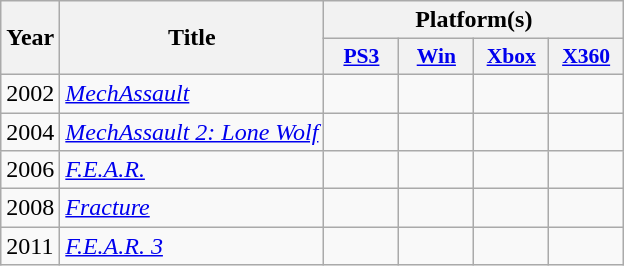<table class="wikitable">
<tr>
<th rowspan="2">Year</th>
<th rowspan="2">Title</th>
<th colspan="4">Platform(s)</th>
</tr>
<tr>
<th style="width:3em; font-size:90%"><a href='#'>PS3</a></th>
<th style="width:3em; font-size:90%"><a href='#'>Win</a></th>
<th style="width:3em; font-size:90%"><a href='#'>Xbox</a></th>
<th style="width:3em; font-size:90%"><a href='#'>X360</a></th>
</tr>
<tr>
<td>2002</td>
<td><em><a href='#'>MechAssault</a></em></td>
<td></td>
<td></td>
<td></td>
<td></td>
</tr>
<tr>
<td>2004</td>
<td><em><a href='#'>MechAssault 2: Lone Wolf</a></em></td>
<td></td>
<td></td>
<td></td>
<td></td>
</tr>
<tr>
<td>2006</td>
<td><em><a href='#'>F.E.A.R.</a></em></td>
<td></td>
<td></td>
<td></td>
<td></td>
</tr>
<tr>
<td>2008</td>
<td><em><a href='#'>Fracture</a></em></td>
<td></td>
<td></td>
<td></td>
<td></td>
</tr>
<tr>
<td>2011</td>
<td><em><a href='#'>F.E.A.R. 3</a></em></td>
<td></td>
<td></td>
<td></td>
<td></td>
</tr>
</table>
